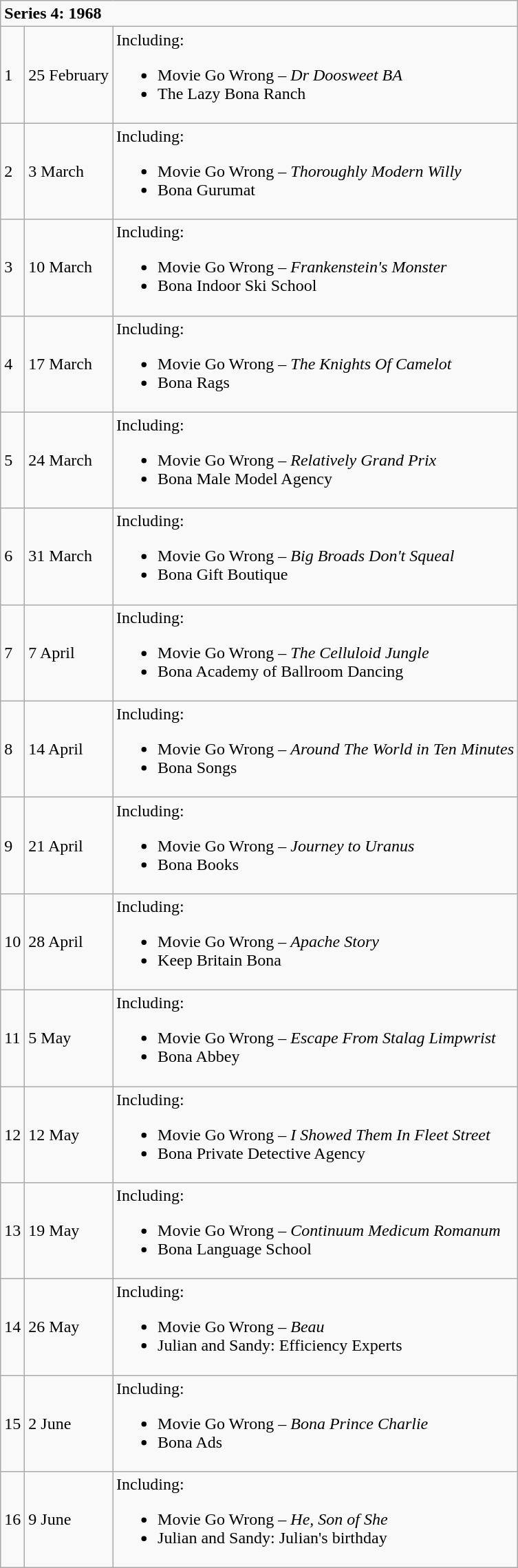<table class="wikitable sortable plainrowheaders" style="text-align: left; margin-right: 0;">
<tr>
<td colspan="3"><strong>Series 4: 1968</strong></td>
</tr>
<tr>
<td>1</td>
<td>25 February</td>
<td>Including:<br><ul><li>Movie Go Wrong – <em>Dr Doosweet BA</em></li><li>The Lazy Bona Ranch</li></ul></td>
</tr>
<tr>
<td>2</td>
<td>3 March</td>
<td>Including:<br><ul><li>Movie Go Wrong – <em>Thoroughly Modern Willy</em></li><li>Bona Gurumat</li></ul></td>
</tr>
<tr>
<td>3</td>
<td>10 March</td>
<td>Including:<br><ul><li>Movie Go Wrong – <em>Frankenstein's Monster</em></li><li>Bona Indoor Ski School</li></ul></td>
</tr>
<tr>
<td>4</td>
<td>17 March</td>
<td>Including:<br><ul><li>Movie Go Wrong – <em>The Knights Of Camelot</em></li><li>Bona Rags</li></ul></td>
</tr>
<tr>
<td>5</td>
<td>24 March</td>
<td>Including:<br><ul><li>Movie Go Wrong – <em>Relatively Grand Prix</em></li><li>Bona Male Model Agency</li></ul></td>
</tr>
<tr>
<td>6</td>
<td>31 March</td>
<td>Including:<br><ul><li>Movie Go Wrong – <em>Big Broads Don't Squeal</em></li><li>Bona Gift Boutique</li></ul></td>
</tr>
<tr>
<td>7</td>
<td>7 April</td>
<td>Including:<br><ul><li>Movie Go Wrong – <em>The Celluloid Jungle</em></li><li>Bona Academy of Ballroom Dancing</li></ul></td>
</tr>
<tr>
<td>8</td>
<td>14 April</td>
<td>Including:<br><ul><li>Movie Go Wrong – <em>Around The World in Ten Minutes </em></li><li>Bona Songs</li></ul></td>
</tr>
<tr>
<td>9</td>
<td>21 April</td>
<td>Including:<br><ul><li>Movie Go Wrong – <em>Journey to Uranus</em></li><li>Bona Books</li></ul></td>
</tr>
<tr>
<td>10</td>
<td>28 April</td>
<td>Including:<br><ul><li>Movie Go Wrong – <em>Apache Story</em></li><li>Keep Britain Bona</li></ul></td>
</tr>
<tr>
<td>11</td>
<td>5 May</td>
<td>Including:<br><ul><li>Movie Go Wrong – <em>Escape From Stalag Limpwrist</em></li><li>Bona Abbey</li></ul></td>
</tr>
<tr>
<td>12</td>
<td>12 May</td>
<td>Including:<br><ul><li>Movie Go Wrong – <em>I Showed Them In Fleet Street</em></li><li>Bona Private Detective Agency</li></ul></td>
</tr>
<tr>
<td>13</td>
<td>19 May</td>
<td>Including:<br><ul><li>Movie Go Wrong – <em>Continuum Medicum Romanum</em></li><li>Bona Language School</li></ul></td>
</tr>
<tr>
<td>14</td>
<td>26 May</td>
<td>Including:<br><ul><li>Movie Go Wrong – <em>Beau</em></li><li>Julian and Sandy: Efficiency Experts</li></ul></td>
</tr>
<tr>
<td>15</td>
<td>2 June</td>
<td>Including:<br><ul><li>Movie Go Wrong – <em>Bona Prince Charlie</em></li><li>Bona Ads</li></ul></td>
</tr>
<tr>
<td>16</td>
<td>9 June</td>
<td>Including:<br><ul><li>Movie Go Wrong – <em>He, Son of She</em></li><li>Julian and Sandy: Julian's birthday</li></ul></td>
</tr>
</table>
